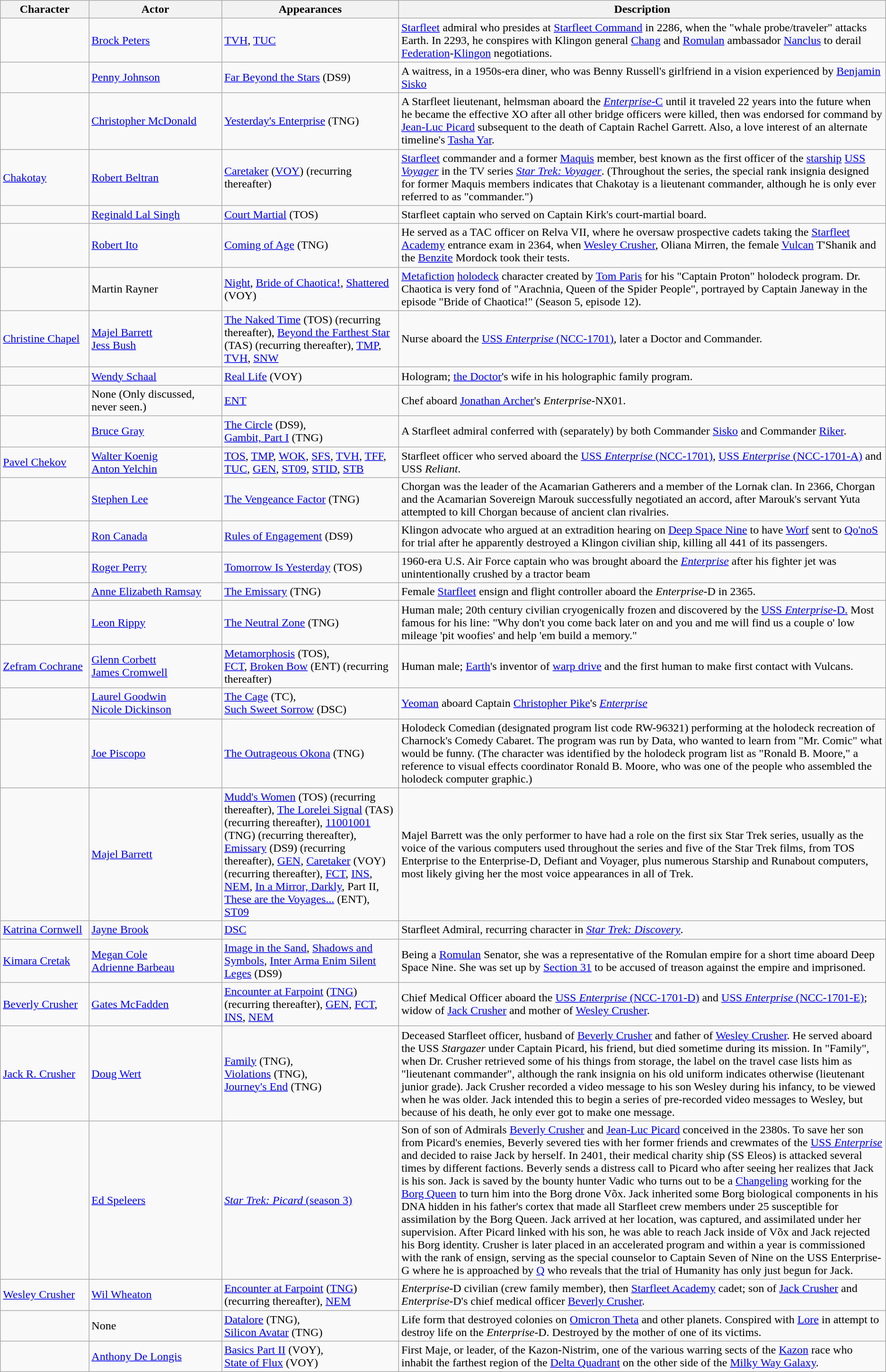<table class="wikitable">
<tr>
<th width="10%">Character</th>
<th width="15%">Actor</th>
<th width="20%">Appearances</th>
<th width="55%">Description</th>
</tr>
<tr>
<td></td>
<td><a href='#'>Brock Peters</a></td>
<td><a href='#'>TVH</a>, <a href='#'>TUC</a></td>
<td><a href='#'>Starfleet</a> admiral who presides at <a href='#'>Starfleet Command</a> in 2286, when the "whale probe/traveler" attacks Earth. In 2293, he conspires with Klingon general <a href='#'>Chang</a> and <a href='#'>Romulan</a> ambassador <a href='#'>Nanclus</a> to derail <a href='#'>Federation</a>-<a href='#'>Klingon</a> negotiations.</td>
</tr>
<tr>
<td></td>
<td><a href='#'>Penny Johnson</a></td>
<td><a href='#'>Far Beyond the Stars</a> (DS9)</td>
<td>A waitress, in a 1950s-era diner, who was Benny Russell's girlfriend in a vision experienced by <a href='#'>Benjamin Sisko</a></td>
</tr>
<tr>
<td></td>
<td><a href='#'>Christopher McDonald</a></td>
<td><a href='#'>Yesterday's Enterprise</a> (TNG)</td>
<td>A Starfleet lieutenant, helmsman aboard the <a href='#'><em>Enterprise</em>-C</a> until it traveled 22 years into the future when he became the effective XO after all other bridge officers were killed, then was endorsed for command by <a href='#'>Jean-Luc Picard</a> subsequent to the death of Captain Rachel Garrett. Also, a love interest of an alternate timeline's <a href='#'>Tasha Yar</a>.</td>
</tr>
<tr>
<td><a href='#'>Chakotay</a></td>
<td><a href='#'>Robert Beltran</a></td>
<td><a href='#'>Caretaker</a> (<a href='#'>VOY</a>) (recurring thereafter)</td>
<td><a href='#'>Starfleet</a> commander and a former <a href='#'>Maquis</a> member, best known as the first officer of the <a href='#'>starship</a> <a href='#'>USS <em>Voyager</em></a> in the TV series <em><a href='#'>Star Trek: Voyager</a></em>. (Throughout the series, the special rank insignia designed for former Maquis members indicates that Chakotay is a lieutenant commander, although he is only ever referred to as "commander.")</td>
</tr>
<tr>
<td></td>
<td><a href='#'>Reginald Lal Singh</a></td>
<td><a href='#'>Court Martial</a>  (TOS)</td>
<td>Starfleet captain who served on Captain Kirk's court-martial board.</td>
</tr>
<tr>
<td></td>
<td><a href='#'>Robert Ito</a></td>
<td><a href='#'>Coming of Age</a> (TNG)</td>
<td>He served as a TAC officer on Relva VII, where he oversaw prospective cadets taking the <a href='#'>Starfleet Academy</a> entrance exam in 2364, when <a href='#'>Wesley Crusher</a>, Oliana Mirren, the female <a href='#'>Vulcan</a> T'Shanik and the <a href='#'>Benzite</a> Mordock took their tests.</td>
</tr>
<tr>
<td></td>
<td>Martin Rayner</td>
<td><a href='#'>Night</a>, <a href='#'>Bride of Chaotica!</a>, <a href='#'>Shattered</a> (VOY)</td>
<td><a href='#'>Metafiction</a> <a href='#'>holodeck</a> character created by <a href='#'>Tom Paris</a> for his "Captain Proton" holodeck program. Dr. Chaotica is very fond of "Arachnia, Queen of the Spider People", portrayed by Captain Janeway in the episode "Bride of Chaotica!" (Season 5, episode 12).</td>
</tr>
<tr>
<td><a href='#'>Christine Chapel</a></td>
<td><a href='#'>Majel Barrett</a><br><a href='#'>Jess Bush</a></td>
<td><a href='#'>The Naked Time</a> (TOS) (recurring thereafter), <a href='#'>Beyond the Farthest Star</a> (TAS) (recurring thereafter), <a href='#'>TMP</a>, <a href='#'>TVH</a>, <a href='#'>SNW</a></td>
<td>Nurse aboard the <a href='#'>USS <em>Enterprise</em> (NCC-1701)</a>, later a Doctor and Commander.</td>
</tr>
<tr>
<td></td>
<td><a href='#'>Wendy Schaal</a></td>
<td><a href='#'>Real Life</a> (VOY)</td>
<td>Hologram; <a href='#'>the Doctor</a>'s wife in his holographic family program.</td>
</tr>
<tr>
<td></td>
<td>None (Only discussed, never seen.)</td>
<td><a href='#'>ENT</a></td>
<td>Chef aboard <a href='#'>Jonathan Archer</a>'s <em>Enterprise</em>-NX01.</td>
</tr>
<tr>
<td></td>
<td><a href='#'>Bruce Gray</a></td>
<td><a href='#'>The Circle</a> (DS9),<br><a href='#'>Gambit, Part I</a> (TNG)</td>
<td>A Starfleet admiral conferred with (separately) by both Commander <a href='#'>Sisko</a> and Commander <a href='#'>Riker</a>.</td>
</tr>
<tr>
<td><a href='#'>Pavel Chekov</a></td>
<td><a href='#'>Walter Koenig</a><br><a href='#'>Anton Yelchin</a></td>
<td><a href='#'>TOS</a>, <a href='#'>TMP</a>, <a href='#'>WOK</a>, <a href='#'>SFS</a>, <a href='#'>TVH</a>, <a href='#'>TFF</a>, <a href='#'>TUC</a>, <a href='#'>GEN</a>, <a href='#'>ST09</a>, <a href='#'>STID</a>, <a href='#'>STB</a></td>
<td>Starfleet officer who served aboard the <a href='#'>USS <em>Enterprise</em> (NCC-1701)</a>, <a href='#'>USS <em>Enterprise</em> (NCC-1701-A)</a> and USS <em>Reliant</em>.</td>
</tr>
<tr>
<td></td>
<td><a href='#'>Stephen Lee</a></td>
<td><a href='#'>The Vengeance Factor</a> (TNG)</td>
<td>Chorgan was the leader of the Acamarian Gatherers and a member of the Lornak clan. In 2366, Chorgan and the Acamarian Sovereign Marouk successfully negotiated an accord, after Marouk's servant Yuta attempted to kill Chorgan because of ancient clan rivalries.</td>
</tr>
<tr>
<td></td>
<td><a href='#'>Ron Canada</a></td>
<td><a href='#'>Rules of Engagement</a> (DS9)</td>
<td>Klingon advocate who argued at an extradition hearing on <a href='#'>Deep Space Nine</a> to have <a href='#'>Worf</a> sent to <a href='#'>Qo'noS</a> for trial after he apparently destroyed a Klingon civilian ship, killing all 441 of its passengers.</td>
</tr>
<tr>
<td></td>
<td><a href='#'>Roger Perry</a></td>
<td><a href='#'>Tomorrow Is Yesterday</a> (TOS)</td>
<td>1960-era U.S. Air Force captain who was brought aboard the <em><a href='#'>Enterprise</a></em> after his fighter jet was unintentionally crushed by a tractor beam</td>
</tr>
<tr>
<td></td>
<td><a href='#'>Anne Elizabeth Ramsay</a></td>
<td><a href='#'>The Emissary</a> (TNG)</td>
<td>Female <a href='#'>Starfleet</a> ensign and flight controller aboard the <em>Enterprise</em>-D in 2365.</td>
</tr>
<tr>
<td></td>
<td><a href='#'>Leon Rippy</a></td>
<td><a href='#'>The Neutral Zone</a> (TNG)</td>
<td>Human male; 20th century civilian cryogenically frozen and discovered by the <a href='#'>USS <em>Enterprise</em>-D.</a> Most famous for his line: "Why don't you come back later on and you and me will find us a couple o' low mileage 'pit woofies' and help 'em build a memory."</td>
</tr>
<tr>
<td><a href='#'>Zefram Cochrane</a></td>
<td><a href='#'>Glenn Corbett</a><br><a href='#'>James Cromwell</a></td>
<td><a href='#'>Metamorphosis</a> (TOS),<br><a href='#'>FCT</a>, <a href='#'>Broken Bow</a> (ENT) (recurring thereafter)</td>
<td>Human male; <a href='#'>Earth</a>'s inventor of <a href='#'>warp drive</a> and the first human to make first contact with Vulcans.</td>
</tr>
<tr>
<td></td>
<td><a href='#'>Laurel Goodwin</a><br><a href='#'>Nicole Dickinson</a></td>
<td><a href='#'>The Cage</a> (TC),<br> <a href='#'>Such Sweet Sorrow</a> (DSC)</td>
<td><a href='#'>Yeoman</a> aboard Captain <a href='#'>Christopher Pike</a>'s <em><a href='#'>Enterprise</a></em></td>
</tr>
<tr>
<td></td>
<td><a href='#'>Joe Piscopo</a></td>
<td><a href='#'>The Outrageous Okona</a> (TNG)</td>
<td>Holodeck Comedian (designated program list code RW-96321) performing at the holodeck recreation of Charnock's Comedy Cabaret. The program was run by Data, who wanted to learn from "Mr. Comic" what would be funny. (The character was identified by the holodeck program list as "Ronald B. Moore," a reference to visual effects coordinator Ronald B. Moore, who was one of the people who assembled the holodeck computer graphic.)</td>
</tr>
<tr>
<td></td>
<td><a href='#'>Majel Barrett</a></td>
<td><a href='#'>Mudd's Women</a> (TOS) (recurring thereafter), <a href='#'>The Lorelei Signal</a> (TAS) (recurring thereafter), <a href='#'>11001001</a> (TNG) (recurring thereafter), <a href='#'>Emissary</a> (DS9) (recurring thereafter), <a href='#'>GEN</a>, <a href='#'>Caretaker</a> (VOY) (recurring thereafter), <a href='#'>FCT</a>, <a href='#'>INS</a>, <a href='#'>NEM</a>, <a href='#'>In a Mirror, Darkly</a>, Part II, <a href='#'>These are the Voyages...</a> (ENT), <a href='#'>ST09</a></td>
<td>Majel Barrett was the only performer to have had a role on the first six Star Trek series, usually as the voice of the various computers used throughout the series and five of the Star Trek films, from TOS Enterprise to the Enterprise-D, Defiant and Voyager, plus numerous Starship and Runabout computers, most likely giving her the most voice appearances in all of Trek.</td>
</tr>
<tr>
<td><a href='#'>Katrina Cornwell</a></td>
<td><a href='#'>Jayne Brook</a></td>
<td><a href='#'>DSC</a></td>
<td>Starfleet Admiral, recurring character in <em><a href='#'>Star Trek: Discovery</a></em>.</td>
</tr>
<tr>
<td><a href='#'>Kimara Cretak</a></td>
<td><a href='#'>Megan Cole</a><br><a href='#'>Adrienne Barbeau</a></td>
<td><a href='#'>Image in the Sand</a>, <a href='#'>Shadows and Symbols</a>, <a href='#'>Inter Arma Enim Silent Leges</a> (DS9)</td>
<td>Being a <a href='#'>Romulan</a> Senator, she was a representative of the Romulan empire for a short time aboard Deep Space Nine. She was set up by <a href='#'>Section 31</a> to be accused of treason against the empire and imprisoned.</td>
</tr>
<tr>
<td><a href='#'>Beverly Crusher</a></td>
<td><a href='#'>Gates McFadden</a></td>
<td><a href='#'>Encounter at Farpoint</a> (<a href='#'>TNG</a>) (recurring thereafter), <a href='#'>GEN</a>, <a href='#'>FCT</a>, <a href='#'>INS</a>, <a href='#'>NEM</a></td>
<td>Chief Medical Officer aboard the <a href='#'>USS <em>Enterprise</em> (NCC-1701-D)</a> and <a href='#'>USS <em>Enterprise</em> (NCC-1701-E)</a>; widow of <a href='#'>Jack Crusher</a> and mother of <a href='#'>Wesley Crusher</a>.</td>
</tr>
<tr>
<td><a href='#'>Jack R. Crusher</a></td>
<td><a href='#'>Doug Wert</a></td>
<td><a href='#'>Family</a> (TNG), <br><a href='#'>Violations</a> (TNG),<br><a href='#'>Journey's End</a> (TNG)</td>
<td>Deceased Starfleet officer, husband of <a href='#'>Beverly Crusher</a> and father of <a href='#'>Wesley Crusher</a>. He served aboard the USS <em>Stargazer</em> under Captain Picard, his friend, but died sometime during its mission. In "Family", when Dr. Crusher retrieved some of his things from storage, the label on the travel case lists him as "lieutenant commander", although the rank insignia on his old uniform indicates otherwise (lieutenant junior grade). Jack Crusher recorded a video message to his son Wesley during his infancy, to be viewed when he was older. Jack intended this to begin a series of pre-recorded video messages to Wesley, but because of his death, he only ever got to make one message.</td>
</tr>
<tr>
<td></td>
<td><a href='#'>Ed Speleers</a></td>
<td><a href='#'><em>Star Trek: Picard</em> (season 3)</a></td>
<td>Son of  son of Admirals <a href='#'>Beverly Crusher</a> and <a href='#'>Jean-Luc Picard</a> conceived in the 2380s. To save her son from Picard's enemies, Beverly severed ties with her former friends and crewmates of the <a href='#'>USS <em>Enterprise</em></a> and decided to raise Jack by herself. In 2401, their medical charity ship (SS Eleos) is attacked several times by different factions. Beverly sends a distress call to Picard who after seeing her realizes that Jack is his son. Jack is saved by the bounty hunter Vadic who turns out to be a <a href='#'>Changeling</a> working for the <a href='#'>Borg Queen</a> to turn him into the Borg drone Võx. Jack inherited some Borg biological components in his DNA hidden in his father's cortex that made all Starfleet crew members under 25 susceptible for assimilation by the Borg Queen. Jack arrived at her location, was captured, and assimilated under her supervision. After Picard linked with his son, he was able to reach Jack inside of Võx and Jack rejected his Borg identity. Crusher is later placed in an accelerated program and within a year is commissioned with the rank of ensign, serving as the special counselor to Captain Seven of Nine on the USS Enterprise-G where he is approached by <a href='#'>Q</a> who reveals that the trial of Humanity has only just begun for Jack.</td>
</tr>
<tr>
<td><a href='#'>Wesley Crusher</a></td>
<td><a href='#'>Wil Wheaton</a></td>
<td><a href='#'>Encounter at Farpoint</a> (<a href='#'>TNG</a>) (recurring thereafter), <a href='#'>NEM</a></td>
<td><em>Enterprise</em>-D civilian (crew family member), then <a href='#'>Starfleet Academy</a> cadet; son of <a href='#'>Jack Crusher</a> and <em>Enterprise</em>-D's chief medical officer <a href='#'>Beverly Crusher</a>.</td>
</tr>
<tr>
<td></td>
<td>None</td>
<td><a href='#'>Datalore</a> (TNG),<br><a href='#'>Silicon Avatar</a> (TNG)</td>
<td>Life form that destroyed colonies on <a href='#'>Omicron Theta</a> and other planets. Conspired with <a href='#'>Lore</a> in attempt to destroy life on the <em>Enterprise</em>-D. Destroyed by the mother of one of its victims.</td>
</tr>
<tr>
<td></td>
<td><a href='#'>Anthony De Longis</a></td>
<td><a href='#'>Basics Part II</a> (VOY),<br><a href='#'>State of Flux</a> (VOY)</td>
<td>First Maje, or leader, of the Kazon-Nistrim, one of the various warring sects of the <a href='#'>Kazon</a> race who inhabit the farthest region of the <a href='#'>Delta Quadrant</a> on the other side of the <a href='#'>Milky Way Galaxy</a>.</td>
</tr>
</table>
